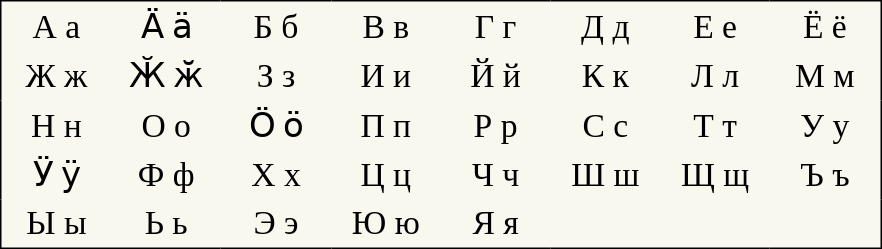<table style="font-size:1.4em; border-color:#000000; border-width:1px; border-style:solid; border-collapse:collapse; background-color:#F8F8EF">
<tr>
<td style="width:3em; text-align:center; padding: 3px;">А а</td>
<td style="width:3em; text-align:center; padding: 3px;">Ӓ ӓ</td>
<td style="width:3em; text-align:center; padding: 3px;">Б б</td>
<td style="width:3em; text-align:center; padding: 3px;">В в</td>
<td style="width:3em; text-align:center; padding: 3px;">Г г</td>
<td style="width:3em; text-align:center; padding: 3px;">Д д</td>
<td style="width:3em; text-align:center; padding: 3px;">Е е</td>
<td style="width:3em; text-align:center; padding: 3px;">Ё ё</td>
</tr>
<tr>
<td style="width:3em; text-align:center; padding: 3px;">Ж ж</td>
<td style="width:3em; text-align:center; padding: 3px;">Ӂ ӂ</td>
<td style="width:3em; text-align:center; padding: 3px;">З з</td>
<td style="width:3em; text-align:center; padding: 3px;">И и</td>
<td style="width:3em; text-align:center; padding: 3px;">Й й</td>
<td style="width:3em; text-align:center; padding: 3px;">К к</td>
<td style="width:3em; text-align:center; padding: 3px;">Л л</td>
<td style="width:3em; text-align:center; padding: 3px;">М м</td>
</tr>
<tr>
<td style="width:3em; text-align:center; padding: 3px;">Н н</td>
<td style="width:3em; text-align:center; padding: 3px;">О о</td>
<td style="width:3em; text-align:center; padding: 3px;">Ӧ ӧ</td>
<td style="width:3em; text-align:center; padding: 3px;">П п</td>
<td style="width:3em; text-align:center; padding: 3px;">Р р</td>
<td style="width:3em; text-align:center; padding: 3px;">С с</td>
<td style="width:3em; text-align:center; padding: 3px;">Т т</td>
<td style="width:3em; text-align:center; padding: 3px;">У у</td>
</tr>
<tr>
<td style="width:3em; text-align:center; padding: 3px;">Ӱ ӱ</td>
<td style="width:3em; text-align:center; padding: 3px;">Ф ф</td>
<td style="width:3em; text-align:center; padding: 3px;">Х х</td>
<td style="width:3em; text-align:center; padding: 3px;">Ц ц</td>
<td style="width:3em; text-align:center; padding: 3px;">Ч ч</td>
<td style="width:3em; text-align:center; padding: 3px;">Ш ш</td>
<td style="width:3em; text-align:center; padding: 3px;">Щ щ</td>
<td style="width:3em; text-align:center; padding: 3px;">Ъ ъ</td>
</tr>
<tr>
<td style="width:3em; text-align:center; padding: 3px;">Ы ы</td>
<td style="width:3em; text-align:center; padding: 3px;">Ь ь</td>
<td style="width:3em; text-align:center; padding: 3px;">Э э</td>
<td style="width:3em; text-align:center; padding: 3px;">Ю ю</td>
<td style="width:3em; text-align:center; padding: 3px;">Я я</td>
<td></td>
<td></td>
<td></td>
</tr>
</table>
